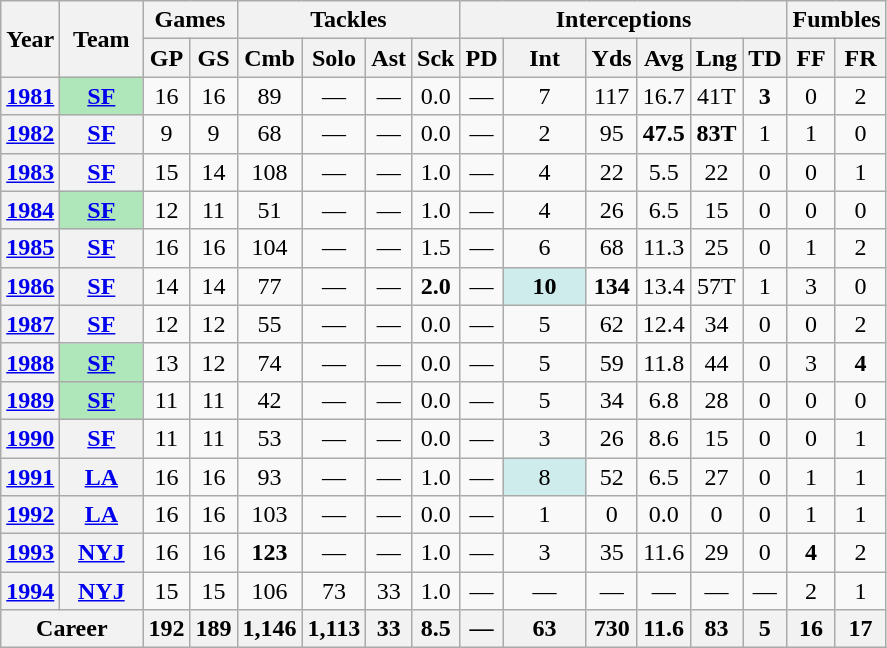<table class="wikitable" style="text-align:center;">
<tr>
<th rowspan="2">Year</th>
<th rowspan="2">Team</th>
<th colspan="2">Games</th>
<th colspan="4">Tackles</th>
<th colspan="6">Interceptions</th>
<th colspan="2">Fumbles</th>
</tr>
<tr>
<th>GP</th>
<th>GS</th>
<th>Cmb</th>
<th>Solo</th>
<th>Ast</th>
<th>Sck</th>
<th>PD</th>
<th>Int</th>
<th>Yds</th>
<th>Avg</th>
<th>Lng</th>
<th>TD</th>
<th>FF</th>
<th>FR</th>
</tr>
<tr>
<th><a href='#'>1981</a></th>
<th style="background-color:#afe6ba; width:3em;"><a href='#'>SF</a></th>
<td>16</td>
<td>16</td>
<td>89</td>
<td>—</td>
<td>—</td>
<td>0.0</td>
<td>—</td>
<td>7</td>
<td>117</td>
<td>16.7</td>
<td>41T</td>
<td><strong>3</strong></td>
<td>0</td>
<td>2</td>
</tr>
<tr>
<th><a href='#'>1982</a></th>
<th><a href='#'>SF</a></th>
<td>9</td>
<td>9</td>
<td>68</td>
<td>—</td>
<td>—</td>
<td>0.0</td>
<td>—</td>
<td>2</td>
<td>95</td>
<td><strong>47.5</strong></td>
<td><strong>83T</strong></td>
<td>1</td>
<td>1</td>
<td>0</td>
</tr>
<tr>
<th><a href='#'>1983</a></th>
<th><a href='#'>SF</a></th>
<td>15</td>
<td>14</td>
<td>108</td>
<td>—</td>
<td>—</td>
<td>1.0</td>
<td>—</td>
<td>4</td>
<td>22</td>
<td>5.5</td>
<td>22</td>
<td>0</td>
<td>0</td>
<td>1</td>
</tr>
<tr>
<th><a href='#'>1984</a></th>
<th style="background-color:#afe6ba; width:3em;"><a href='#'>SF</a></th>
<td>12</td>
<td>11</td>
<td>51</td>
<td>—</td>
<td>—</td>
<td>1.0</td>
<td>—</td>
<td>4</td>
<td>26</td>
<td>6.5</td>
<td>15</td>
<td>0</td>
<td>0</td>
<td>0</td>
</tr>
<tr>
<th><a href='#'>1985</a></th>
<th><a href='#'>SF</a></th>
<td>16</td>
<td>16</td>
<td>104</td>
<td>—</td>
<td>—</td>
<td>1.5</td>
<td>—</td>
<td>6</td>
<td>68</td>
<td>11.3</td>
<td>25</td>
<td>0</td>
<td>1</td>
<td>2</td>
</tr>
<tr>
<th><a href='#'>1986</a></th>
<th><a href='#'>SF</a></th>
<td>14</td>
<td>14</td>
<td>77</td>
<td>—</td>
<td>—</td>
<td><strong>2.0</strong></td>
<td>—</td>
<td style="background-color:#cfecec; width:3em;"><strong>10</strong></td>
<td><strong>134</strong></td>
<td>13.4</td>
<td>57T</td>
<td>1</td>
<td>3</td>
<td>0</td>
</tr>
<tr>
<th><a href='#'>1987</a></th>
<th><a href='#'>SF</a></th>
<td>12</td>
<td>12</td>
<td>55</td>
<td>—</td>
<td>—</td>
<td>0.0</td>
<td>—</td>
<td>5</td>
<td>62</td>
<td>12.4</td>
<td>34</td>
<td>0</td>
<td>0</td>
<td>2</td>
</tr>
<tr>
<th><a href='#'>1988</a></th>
<th style="background-color:#afe6ba; width:3em;"><a href='#'>SF</a></th>
<td>13</td>
<td>12</td>
<td>74</td>
<td>—</td>
<td>—</td>
<td>0.0</td>
<td>—</td>
<td>5</td>
<td>59</td>
<td>11.8</td>
<td>44</td>
<td>0</td>
<td>3</td>
<td><strong>4</strong></td>
</tr>
<tr>
<th><a href='#'>1989</a></th>
<th style="background-color:#afe6ba; width:3em;"><a href='#'>SF</a></th>
<td>11</td>
<td>11</td>
<td>42</td>
<td>—</td>
<td>—</td>
<td>0.0</td>
<td>—</td>
<td>5</td>
<td>34</td>
<td>6.8</td>
<td>28</td>
<td>0</td>
<td>0</td>
<td>0</td>
</tr>
<tr>
<th><a href='#'>1990</a></th>
<th><a href='#'>SF</a></th>
<td>11</td>
<td>11</td>
<td>53</td>
<td>—</td>
<td>—</td>
<td>0.0</td>
<td>—</td>
<td>3</td>
<td>26</td>
<td>8.6</td>
<td>15</td>
<td>0</td>
<td>0</td>
<td>1</td>
</tr>
<tr>
<th><a href='#'>1991</a></th>
<th><a href='#'>LA</a></th>
<td>16</td>
<td>16</td>
<td>93</td>
<td>—</td>
<td>—</td>
<td>1.0</td>
<td>—</td>
<td style="background-color:#cfecec; width:3em;">8</td>
<td>52</td>
<td>6.5</td>
<td>27</td>
<td>0</td>
<td>1</td>
<td>1</td>
</tr>
<tr>
<th><a href='#'>1992</a></th>
<th><a href='#'>LA</a></th>
<td>16</td>
<td>16</td>
<td>103</td>
<td>—</td>
<td>—</td>
<td>0.0</td>
<td>—</td>
<td>1</td>
<td>0</td>
<td>0.0</td>
<td>0</td>
<td>0</td>
<td>1</td>
<td>1</td>
</tr>
<tr>
<th><a href='#'>1993</a></th>
<th><a href='#'>NYJ</a></th>
<td>16</td>
<td>16</td>
<td><strong>123</strong></td>
<td>—</td>
<td>—</td>
<td>1.0</td>
<td>—</td>
<td>3</td>
<td>35</td>
<td>11.6</td>
<td>29</td>
<td>0</td>
<td><strong>4</strong></td>
<td>2</td>
</tr>
<tr>
<th><a href='#'>1994</a></th>
<th><a href='#'>NYJ</a></th>
<td>15</td>
<td>15</td>
<td>106</td>
<td>73</td>
<td>33</td>
<td>1.0</td>
<td>—</td>
<td>—</td>
<td>—</td>
<td>—</td>
<td>—</td>
<td>—</td>
<td>2</td>
<td>1</td>
</tr>
<tr>
<th colspan="2">Career</th>
<th>192</th>
<th>189</th>
<th>1,146</th>
<th>1,113</th>
<th>33</th>
<th>8.5</th>
<th>—</th>
<th>63</th>
<th>730</th>
<th>11.6</th>
<th>83</th>
<th>5</th>
<th>16</th>
<th>17</th>
</tr>
</table>
